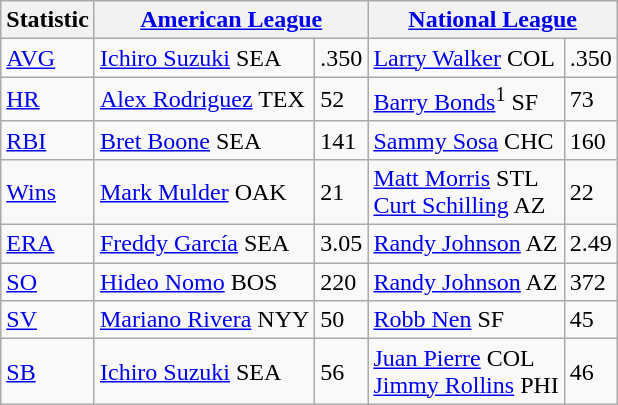<table class="wikitable">
<tr>
<th>Statistic</th>
<th colspan=2><a href='#'>American League</a></th>
<th colspan=2><a href='#'>National League</a></th>
</tr>
<tr>
<td><a href='#'>AVG</a></td>
<td><a href='#'>Ichiro Suzuki</a> SEA</td>
<td>.350</td>
<td><a href='#'>Larry Walker</a> COL</td>
<td>.350</td>
</tr>
<tr>
<td><a href='#'>HR</a></td>
<td><a href='#'>Alex Rodriguez</a> TEX</td>
<td>52</td>
<td><a href='#'>Barry Bonds</a><sup>1</sup> SF</td>
<td>73</td>
</tr>
<tr>
<td><a href='#'>RBI</a></td>
<td><a href='#'>Bret Boone</a> SEA</td>
<td>141</td>
<td><a href='#'>Sammy Sosa</a> CHC</td>
<td>160</td>
</tr>
<tr>
<td><a href='#'>Wins</a></td>
<td><a href='#'>Mark Mulder</a> OAK</td>
<td>21</td>
<td><a href='#'>Matt Morris</a> STL<br><a href='#'>Curt Schilling</a> AZ</td>
<td>22</td>
</tr>
<tr>
<td><a href='#'>ERA</a></td>
<td><a href='#'>Freddy García</a> SEA</td>
<td>3.05</td>
<td><a href='#'>Randy Johnson</a> AZ</td>
<td>2.49</td>
</tr>
<tr>
<td><a href='#'>SO</a></td>
<td><a href='#'>Hideo Nomo</a> BOS</td>
<td>220</td>
<td><a href='#'>Randy Johnson</a> AZ</td>
<td>372</td>
</tr>
<tr>
<td><a href='#'>SV</a></td>
<td><a href='#'>Mariano Rivera</a> NYY</td>
<td>50</td>
<td><a href='#'>Robb Nen</a> SF</td>
<td>45</td>
</tr>
<tr>
<td><a href='#'>SB</a></td>
<td><a href='#'>Ichiro Suzuki</a> SEA</td>
<td>56</td>
<td><a href='#'>Juan Pierre</a> COL<br><a href='#'>Jimmy Rollins</a> PHI</td>
<td>46</td>
</tr>
</table>
